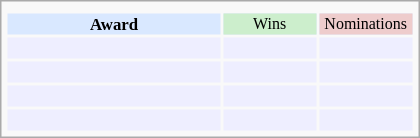<table class="infobox" style="width: 25em; text-align: left; font-size: 70%; vertical-align: middle;">
<tr>
<td colspan="3" style="text-align:center;"></td>
</tr>
<tr style="background:#D9E8FF;text-align:center;">
<th style="vertical-align: middle;">Award</th>
<td style="background:#cceecc; font-size:8pt;" width="60px">Wins</td>
<td style="background:#eecccc; font-size:8pt;" width="60px">Nominations</td>
</tr>
<tr bgcolor=#eeeeff>
<td align="center"><br></td>
<td></td>
<td></td>
</tr>
<tr bgcolor=#eeeeff>
<td align="center"><br></td>
<td></td>
<td></td>
</tr>
<tr bgcolor=#eeeeff>
<td align="center"><br></td>
<td></td>
<td></td>
</tr>
<tr bgcolor=#eeeeff>
<td align="center"><br></td>
<td></td>
<td></td>
</tr>
</table>
